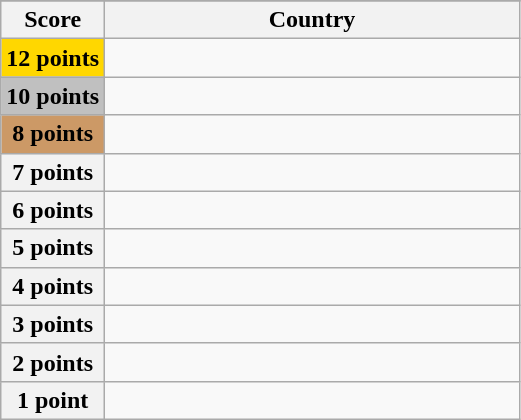<table class="wikitable">
<tr>
</tr>
<tr>
<th scope="col" width="20%">Score</th>
<th scope="col">Country</th>
</tr>
<tr>
<th scope="row" style="background:gold">12 points</th>
<td></td>
</tr>
<tr>
<th scope="row" style="background:silver">10 points</th>
<td></td>
</tr>
<tr>
<th scope="row" style="background:#CC9966">8 points</th>
<td></td>
</tr>
<tr>
<th scope="row">7 points</th>
<td></td>
</tr>
<tr>
<th scope="row">6 points</th>
<td></td>
</tr>
<tr>
<th scope="row">5 points</th>
<td></td>
</tr>
<tr>
<th scope="row">4 points</th>
<td></td>
</tr>
<tr>
<th scope="row">3 points</th>
<td></td>
</tr>
<tr>
<th scope="row">2 points</th>
<td></td>
</tr>
<tr>
<th scope="row">1 point</th>
<td></td>
</tr>
</table>
